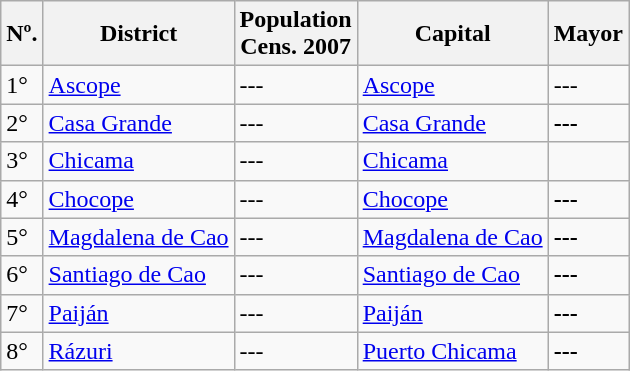<table class="wikitable sortable">
<tr ---->
<th>Nº.</th>
<th>District</th>
<th>Population<br>Cens. 2007</th>
<th>Capital</th>
<th>Mayor</th>
</tr>
<tr ---->
<td>1°</td>
<td><a href='#'>Ascope</a></td>
<td>---</td>
<td><a href='#'>Ascope</a></td>
<td>---</td>
</tr>
<tr ---->
<td>2°</td>
<td><a href='#'>Casa Grande</a></td>
<td>---</td>
<td><a href='#'>Casa Grande</a></td>
<td><strong>---</strong></td>
</tr>
<tr ---->
<td>3°</td>
<td><a href='#'>Chicama</a></td>
<td>---</td>
<td><a href='#'>Chicama</a></td>
<td><strong> </strong></td>
</tr>
<tr ---->
<td>4°</td>
<td><a href='#'>Chocope</a></td>
<td>---</td>
<td><a href='#'>Chocope</a></td>
<td><strong>---</strong></td>
</tr>
<tr ---->
<td>5°</td>
<td><a href='#'>Magdalena de Cao</a></td>
<td>---</td>
<td><a href='#'>Magdalena de Cao</a></td>
<td><strong>---</strong></td>
</tr>
<tr ---->
<td>6°</td>
<td><a href='#'>Santiago de Cao</a></td>
<td>---</td>
<td><a href='#'>Santiago de Cao</a></td>
<td><strong>---</strong></td>
</tr>
<tr ---->
<td>7°</td>
<td><a href='#'>Paiján</a></td>
<td>---</td>
<td><a href='#'>Paiján</a></td>
<td><strong>---</strong></td>
</tr>
<tr ---->
<td>8°</td>
<td><a href='#'>Rázuri</a></td>
<td>---</td>
<td><a href='#'>Puerto Chicama</a></td>
<td><strong>---</strong></td>
</tr>
</table>
